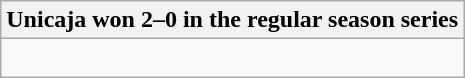<table class="wikitable collapsible collapsed">
<tr>
<th>Unicaja won 2–0 in the regular season series</th>
</tr>
<tr>
<td><br>
</td>
</tr>
</table>
